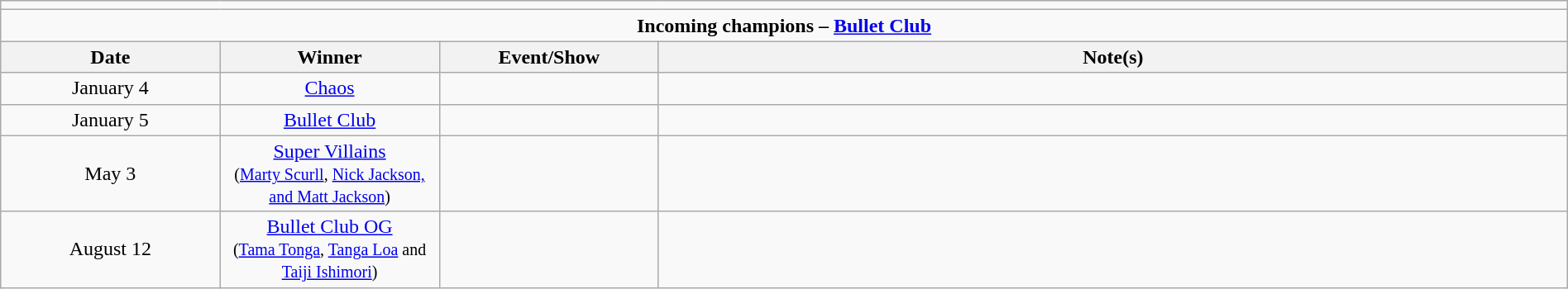<table class="wikitable" style="text-align:center; width:100%;">
<tr>
<td colspan="5"></td>
</tr>
<tr>
<td colspan="5"><strong>Incoming champions – <a href='#'>Bullet Club</a> </strong></td>
</tr>
<tr>
<th width=14%>Date</th>
<th width=14%>Winner</th>
<th width=14%>Event/Show</th>
<th width=58%>Note(s)</th>
</tr>
<tr>
<td>January 4</td>
<td><a href='#'>Chaos</a><br></td>
<td></td>
<td align=left></td>
</tr>
<tr>
<td>January 5</td>
<td><a href='#'>Bullet Club</a><br></td>
<td></td>
<td align=left></td>
</tr>
<tr>
<td>May 3</td>
<td><a href='#'>Super Villains</a><br><small>(<a href='#'>Marty Scurll</a>, <a href='#'>Nick Jackson, and Matt Jackson</a>)</small></td>
<td></td>
<td align=left></td>
</tr>
<tr>
<td>August 12</td>
<td><a href='#'>Bullet Club OG</a><br><small>(<a href='#'>Tama Tonga</a>, <a href='#'>Tanga Loa</a> and <a href='#'>Taiji Ishimori</a>)</small></td>
<td></td>
<td align=left></td>
</tr>
</table>
